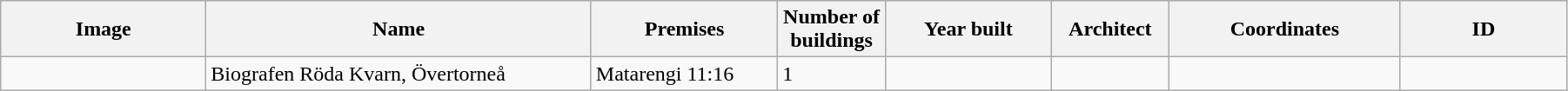<table class="wikitable" width="95%">
<tr>
<th width="150">Image</th>
<th>Name</th>
<th>Premises</th>
<th width="75">Number of<br>buildings</th>
<th width="120">Year built</th>
<th>Architect</th>
<th width="170">Coordinates</th>
<th width="120">ID</th>
</tr>
<tr>
<td></td>
<td Röda Kvarn, Övertorneå>Biografen Röda Kvarn, Övertorneå</td>
<td>Matarengi 11:16</td>
<td>1</td>
<td></td>
<td></td>
<td></td>
<td></td>
</tr>
</table>
